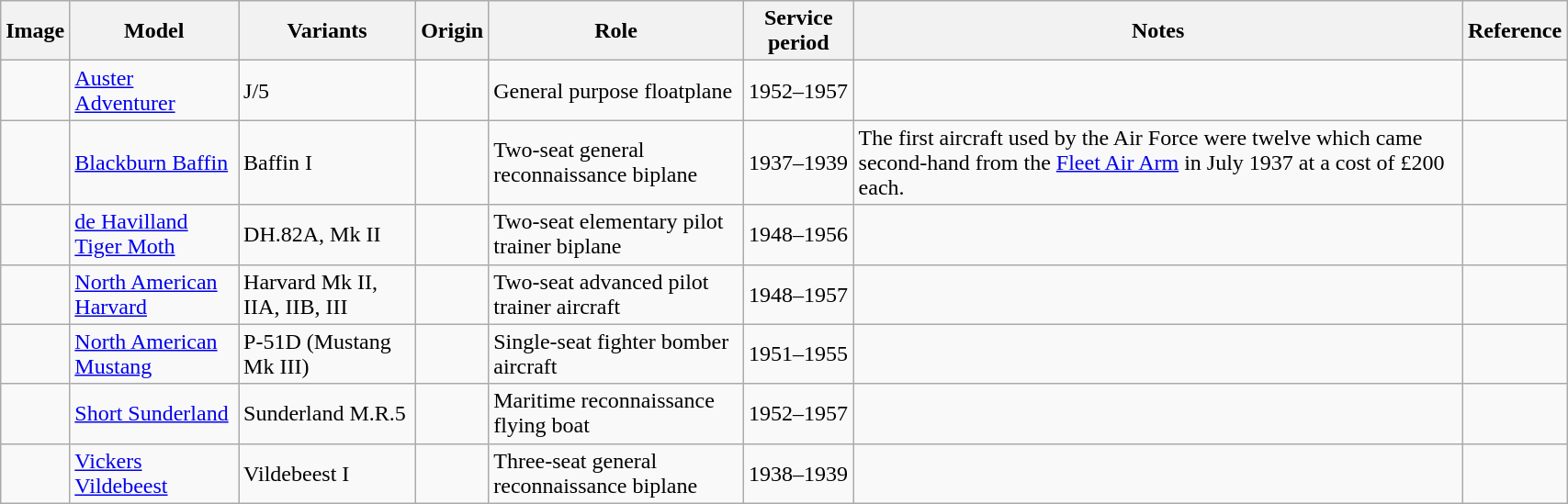<table class="wikitable" width="90%">
<tr>
<th>Image</th>
<th>Model</th>
<th>Variants</th>
<th>Origin</th>
<th>Role</th>
<th>Service period</th>
<th>Notes</th>
<th>Reference</th>
</tr>
<tr>
<td></td>
<td><a href='#'>Auster Adventurer</a></td>
<td>J/5</td>
<td></td>
<td>General purpose floatplane</td>
<td>1952–1957</td>
<td></td>
<td></td>
</tr>
<tr>
<td></td>
<td><a href='#'>Blackburn Baffin</a></td>
<td>Baffin I</td>
<td></td>
<td>Two-seat general reconnaissance biplane</td>
<td>1937–1939</td>
<td>The first aircraft used by the Air Force were twelve which came second-hand from the <a href='#'>Fleet Air Arm</a> in July 1937 at a cost of £200 each.</td>
<td></td>
</tr>
<tr>
<td></td>
<td><a href='#'>de Havilland Tiger Moth</a></td>
<td>DH.82A, Mk II</td>
<td></td>
<td>Two-seat elementary pilot trainer biplane</td>
<td>1948–1956</td>
<td></td>
<td></td>
</tr>
<tr>
<td></td>
<td><a href='#'>North American Harvard</a></td>
<td>Harvard Mk II, IIA, IIB, III</td>
<td></td>
<td>Two-seat advanced pilot trainer aircraft</td>
<td>1948–1957</td>
<td></td>
<td></td>
</tr>
<tr>
<td></td>
<td><a href='#'>North American Mustang</a></td>
<td>P-51D (Mustang Mk III)</td>
<td></td>
<td>Single-seat fighter bomber aircraft</td>
<td>1951–1955</td>
<td></td>
<td></td>
</tr>
<tr>
<td></td>
<td><a href='#'>Short Sunderland</a></td>
<td>Sunderland M.R.5</td>
<td></td>
<td>Maritime reconnaissance flying boat</td>
<td>1952–1957</td>
<td></td>
<td></td>
</tr>
<tr>
<td></td>
<td><a href='#'>Vickers Vildebeest</a></td>
<td>Vildebeest I</td>
<td></td>
<td>Three-seat general reconnaissance biplane</td>
<td>1938–1939</td>
<td></td>
<td></td>
</tr>
</table>
